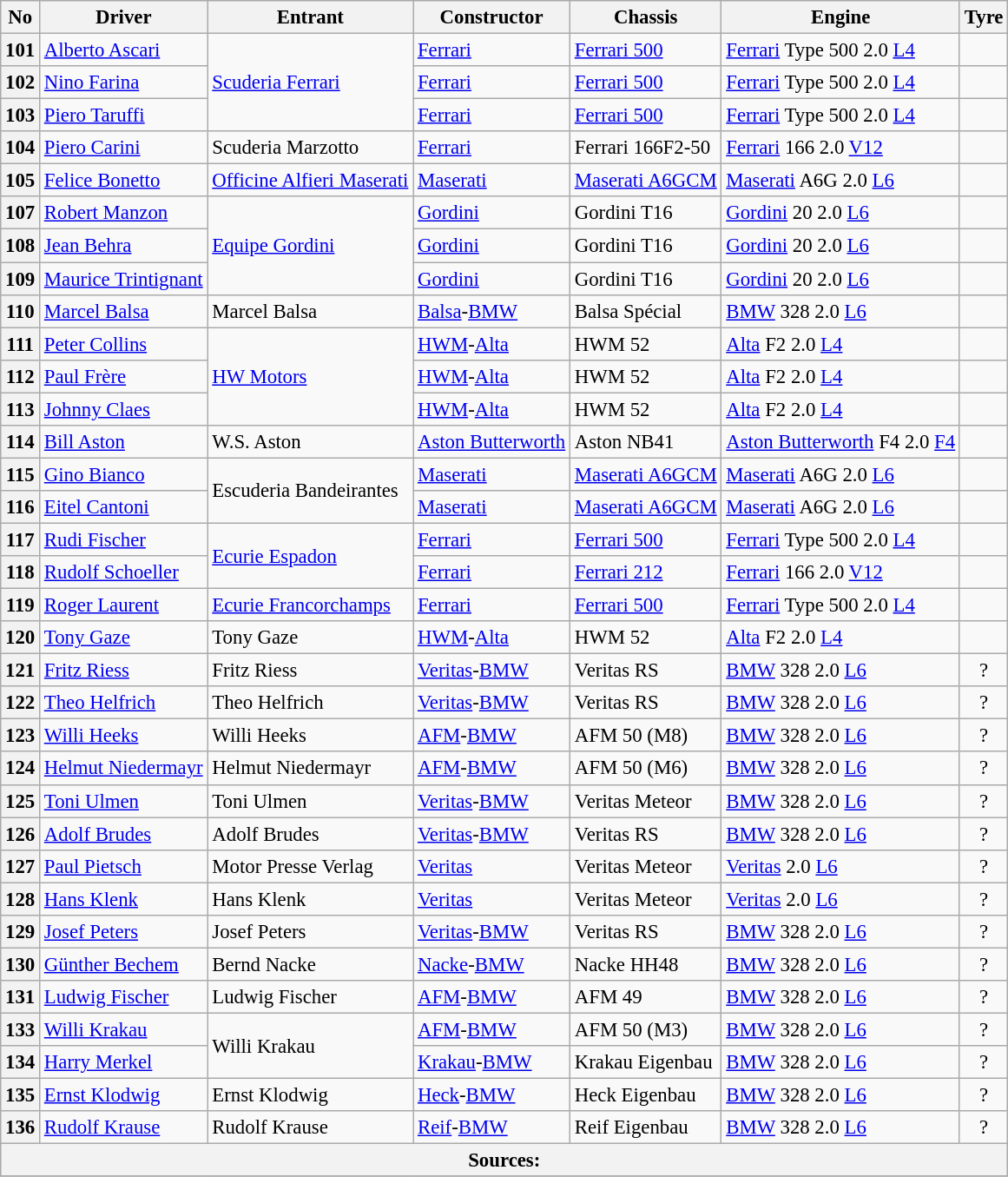<table class="wikitable sortable" style="font-size: 95%;">
<tr>
<th>No</th>
<th>Driver</th>
<th>Entrant</th>
<th>Constructor</th>
<th>Chassis</th>
<th>Engine</th>
<th>Tyre</th>
</tr>
<tr>
<th>101</th>
<td> <a href='#'>Alberto Ascari</a></td>
<td rowspan=3><a href='#'>Scuderia Ferrari</a></td>
<td><a href='#'>Ferrari</a></td>
<td><a href='#'>Ferrari 500</a></td>
<td><a href='#'>Ferrari</a> Type 500 2.0 <a href='#'>L4</a></td>
<td align="center"></td>
</tr>
<tr>
<th>102</th>
<td> <a href='#'>Nino Farina</a></td>
<td><a href='#'>Ferrari</a></td>
<td><a href='#'>Ferrari 500</a></td>
<td><a href='#'>Ferrari</a> Type 500 2.0 <a href='#'>L4</a></td>
<td align="center"></td>
</tr>
<tr>
<th>103</th>
<td> <a href='#'>Piero Taruffi</a></td>
<td><a href='#'>Ferrari</a></td>
<td><a href='#'>Ferrari 500</a></td>
<td><a href='#'>Ferrari</a> Type 500 2.0 <a href='#'>L4</a></td>
<td align="center"></td>
</tr>
<tr>
<th>104</th>
<td> <a href='#'>Piero Carini</a></td>
<td>Scuderia Marzotto</td>
<td><a href='#'>Ferrari</a></td>
<td>Ferrari 166F2-50</td>
<td><a href='#'>Ferrari</a> 166 2.0 <a href='#'>V12</a></td>
<td align="center"></td>
</tr>
<tr>
<th>105</th>
<td> <a href='#'>Felice Bonetto</a></td>
<td><a href='#'>Officine Alfieri Maserati</a></td>
<td><a href='#'>Maserati</a></td>
<td><a href='#'>Maserati A6GCM</a></td>
<td><a href='#'>Maserati</a> A6G 2.0 <a href='#'>L6</a></td>
<td align="center"></td>
</tr>
<tr>
<th>107</th>
<td> <a href='#'>Robert Manzon</a></td>
<td rowspan=3><a href='#'>Equipe Gordini</a></td>
<td><a href='#'>Gordini</a></td>
<td>Gordini T16</td>
<td><a href='#'>Gordini</a> 20 2.0 <a href='#'>L6</a></td>
<td align="center"></td>
</tr>
<tr>
<th>108</th>
<td> <a href='#'>Jean Behra</a></td>
<td><a href='#'>Gordini</a></td>
<td>Gordini T16</td>
<td><a href='#'>Gordini</a> 20 2.0 <a href='#'>L6</a></td>
<td align="center"></td>
</tr>
<tr>
<th>109</th>
<td> <a href='#'>Maurice Trintignant</a></td>
<td><a href='#'>Gordini</a></td>
<td>Gordini T16</td>
<td><a href='#'>Gordini</a> 20 2.0 <a href='#'>L6</a></td>
<td align="center"></td>
</tr>
<tr>
<th>110</th>
<td> <a href='#'>Marcel Balsa</a></td>
<td>Marcel Balsa</td>
<td><a href='#'>Balsa</a>-<a href='#'>BMW</a></td>
<td>Balsa Spécial</td>
<td><a href='#'>BMW</a> 328 2.0 <a href='#'>L6</a></td>
<td align="center"></td>
</tr>
<tr>
<th>111</th>
<td> <a href='#'>Peter Collins</a></td>
<td rowspan=3><a href='#'>HW Motors</a></td>
<td><a href='#'>HWM</a>-<a href='#'>Alta</a></td>
<td>HWM 52</td>
<td><a href='#'>Alta</a> F2 2.0 <a href='#'>L4</a></td>
<td align="center"></td>
</tr>
<tr>
<th>112</th>
<td> <a href='#'>Paul Frère</a></td>
<td><a href='#'>HWM</a>-<a href='#'>Alta</a></td>
<td>HWM 52</td>
<td><a href='#'>Alta</a> F2 2.0 <a href='#'>L4</a></td>
<td align="center"></td>
</tr>
<tr>
<th>113</th>
<td> <a href='#'>Johnny Claes</a></td>
<td><a href='#'>HWM</a>-<a href='#'>Alta</a></td>
<td>HWM 52</td>
<td><a href='#'>Alta</a> F2 2.0 <a href='#'>L4</a></td>
<td align="center"></td>
</tr>
<tr>
<th>114</th>
<td> <a href='#'>Bill Aston</a></td>
<td>W.S. Aston</td>
<td><a href='#'>Aston Butterworth</a></td>
<td>Aston NB41</td>
<td><a href='#'>Aston Butterworth</a> F4 2.0 <a href='#'>F4</a></td>
<td align="center"></td>
</tr>
<tr>
<th>115</th>
<td> <a href='#'>Gino Bianco</a></td>
<td rowspan=2>Escuderia Bandeirantes</td>
<td><a href='#'>Maserati</a></td>
<td><a href='#'>Maserati A6GCM</a></td>
<td><a href='#'>Maserati</a> A6G 2.0 <a href='#'>L6</a></td>
<td align="center"></td>
</tr>
<tr>
<th>116</th>
<td> <a href='#'>Eitel Cantoni</a></td>
<td><a href='#'>Maserati</a></td>
<td><a href='#'>Maserati A6GCM</a></td>
<td><a href='#'>Maserati</a> A6G 2.0 <a href='#'>L6</a></td>
<td align="center"></td>
</tr>
<tr>
<th>117</th>
<td> <a href='#'>Rudi Fischer</a></td>
<td rowspan=2><a href='#'>Ecurie Espadon</a></td>
<td><a href='#'>Ferrari</a></td>
<td><a href='#'>Ferrari 500</a></td>
<td><a href='#'>Ferrari</a> Type 500 2.0 <a href='#'>L4</a></td>
<td align="center"></td>
</tr>
<tr>
<th>118</th>
<td> <a href='#'>Rudolf Schoeller</a></td>
<td><a href='#'>Ferrari</a></td>
<td><a href='#'>Ferrari 212</a></td>
<td><a href='#'>Ferrari</a> 166 2.0 <a href='#'>V12</a></td>
<td align="center"></td>
</tr>
<tr>
<th>119</th>
<td> <a href='#'>Roger Laurent</a></td>
<td><a href='#'>Ecurie Francorchamps</a></td>
<td><a href='#'>Ferrari</a></td>
<td><a href='#'>Ferrari 500</a></td>
<td><a href='#'>Ferrari</a> Type 500 2.0 <a href='#'>L4</a></td>
<td align="center"></td>
</tr>
<tr>
<th>120</th>
<td> <a href='#'>Tony Gaze</a></td>
<td>Tony Gaze</td>
<td><a href='#'>HWM</a>-<a href='#'>Alta</a></td>
<td>HWM 52</td>
<td><a href='#'>Alta</a> F2 2.0 <a href='#'>L4</a></td>
<td align="center"></td>
</tr>
<tr>
<th>121</th>
<td> <a href='#'>Fritz Riess</a></td>
<td>Fritz Riess</td>
<td><a href='#'>Veritas</a>-<a href='#'>BMW</a></td>
<td>Veritas RS</td>
<td><a href='#'>BMW</a> 328 2.0 <a href='#'>L6</a></td>
<td align="center">?</td>
</tr>
<tr>
<th>122</th>
<td> <a href='#'>Theo Helfrich</a></td>
<td>Theo Helfrich</td>
<td><a href='#'>Veritas</a>-<a href='#'>BMW</a></td>
<td>Veritas RS</td>
<td><a href='#'>BMW</a> 328 2.0 <a href='#'>L6</a></td>
<td align="center">?</td>
</tr>
<tr>
<th>123</th>
<td> <a href='#'>Willi Heeks</a></td>
<td>Willi Heeks</td>
<td><a href='#'>AFM</a>-<a href='#'>BMW</a></td>
<td>AFM 50 (M8)</td>
<td><a href='#'>BMW</a> 328 2.0 <a href='#'>L6</a></td>
<td align="center">?</td>
</tr>
<tr>
<th>124</th>
<td> <a href='#'>Helmut Niedermayr</a></td>
<td>Helmut Niedermayr</td>
<td><a href='#'>AFM</a>-<a href='#'>BMW</a></td>
<td>AFM 50 (M6)</td>
<td><a href='#'>BMW</a> 328 2.0 <a href='#'>L6</a></td>
<td align="center">?</td>
</tr>
<tr>
<th>125</th>
<td> <a href='#'>Toni Ulmen</a></td>
<td>Toni Ulmen</td>
<td><a href='#'>Veritas</a>-<a href='#'>BMW</a></td>
<td>Veritas Meteor</td>
<td><a href='#'>BMW</a> 328 2.0 <a href='#'>L6</a></td>
<td align="center">?</td>
</tr>
<tr>
<th>126</th>
<td> <a href='#'>Adolf Brudes</a></td>
<td>Adolf Brudes</td>
<td><a href='#'>Veritas</a>-<a href='#'>BMW</a></td>
<td>Veritas RS</td>
<td><a href='#'>BMW</a> 328 2.0 <a href='#'>L6</a></td>
<td align="center">?</td>
</tr>
<tr>
<th>127</th>
<td> <a href='#'>Paul Pietsch</a></td>
<td>Motor Presse Verlag</td>
<td><a href='#'>Veritas</a></td>
<td>Veritas Meteor</td>
<td><a href='#'>Veritas</a> 2.0 <a href='#'>L6</a></td>
<td align="center">?</td>
</tr>
<tr>
<th>128</th>
<td> <a href='#'>Hans Klenk</a></td>
<td>Hans Klenk</td>
<td><a href='#'>Veritas</a></td>
<td>Veritas Meteor</td>
<td><a href='#'>Veritas</a> 2.0 <a href='#'>L6</a></td>
<td align="center">?</td>
</tr>
<tr>
<th>129</th>
<td> <a href='#'>Josef Peters</a></td>
<td>Josef Peters</td>
<td><a href='#'>Veritas</a>-<a href='#'>BMW</a></td>
<td>Veritas RS</td>
<td><a href='#'>BMW</a> 328 2.0 <a href='#'>L6</a></td>
<td align="center">?</td>
</tr>
<tr>
<th>130</th>
<td> <a href='#'>Günther Bechem</a></td>
<td>Bernd Nacke</td>
<td><a href='#'>Nacke</a>-<a href='#'>BMW</a></td>
<td>Nacke HH48</td>
<td><a href='#'>BMW</a> 328 2.0 <a href='#'>L6</a></td>
<td align="center">?</td>
</tr>
<tr>
<th>131</th>
<td> <a href='#'>Ludwig Fischer</a></td>
<td>Ludwig Fischer</td>
<td><a href='#'>AFM</a>-<a href='#'>BMW</a></td>
<td>AFM 49</td>
<td><a href='#'>BMW</a> 328 2.0 <a href='#'>L6</a></td>
<td align="center">?</td>
</tr>
<tr>
<th>133</th>
<td> <a href='#'>Willi Krakau</a></td>
<td rowspan=2>Willi Krakau</td>
<td><a href='#'>AFM</a>-<a href='#'>BMW</a></td>
<td>AFM 50 (M3)</td>
<td><a href='#'>BMW</a> 328 2.0 <a href='#'>L6</a></td>
<td align="center">?</td>
</tr>
<tr>
<th>134</th>
<td> <a href='#'>Harry Merkel</a></td>
<td><a href='#'>Krakau</a>-<a href='#'>BMW</a></td>
<td>Krakau Eigenbau</td>
<td><a href='#'>BMW</a> 328 2.0 <a href='#'>L6</a></td>
<td align="center">?</td>
</tr>
<tr>
<th>135</th>
<td> <a href='#'>Ernst Klodwig</a></td>
<td>Ernst Klodwig</td>
<td><a href='#'>Heck</a>-<a href='#'>BMW</a></td>
<td>Heck Eigenbau</td>
<td><a href='#'>BMW</a> 328 2.0 <a href='#'>L6</a></td>
<td align="center">?</td>
</tr>
<tr>
<th>136</th>
<td> <a href='#'>Rudolf Krause</a></td>
<td>Rudolf Krause</td>
<td><a href='#'>Reif</a>-<a href='#'>BMW</a></td>
<td>Reif Eigenbau</td>
<td><a href='#'>BMW</a> 328 2.0 <a href='#'>L6</a></td>
<td align="center">?</td>
</tr>
<tr style="background-color:#E5E4E2" align="center">
<th colspan=7>Sources:</th>
</tr>
<tr>
</tr>
</table>
